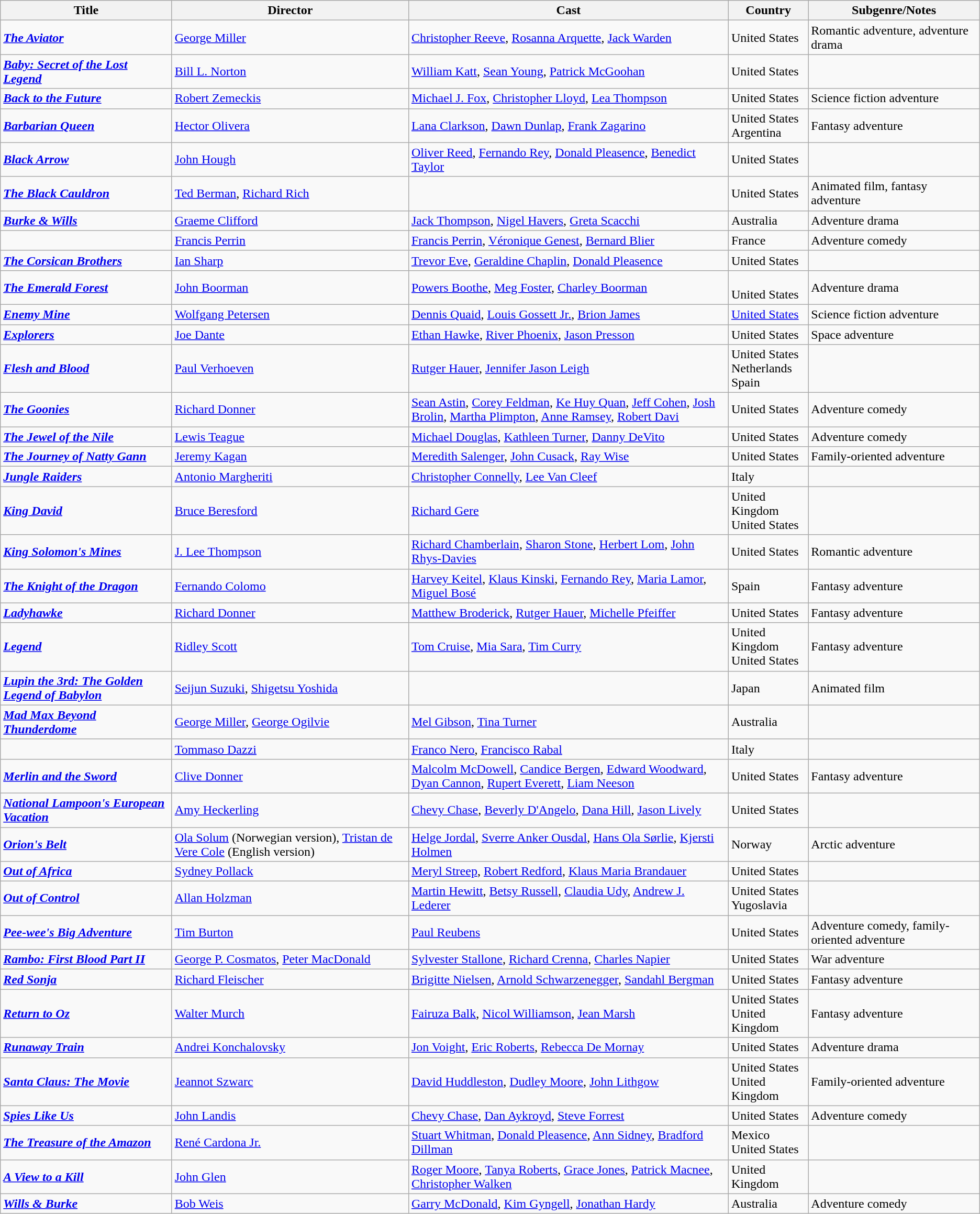<table class="wikitable">
<tr>
<th>Title</th>
<th>Director</th>
<th style="width: 400px;">Cast</th>
<th>Country</th>
<th>Subgenre/Notes</th>
</tr>
<tr>
<td><strong><em><a href='#'>The Aviator</a></em></strong></td>
<td><a href='#'>George Miller</a></td>
<td><a href='#'>Christopher Reeve</a>, <a href='#'>Rosanna Arquette</a>, <a href='#'>Jack Warden</a></td>
<td>United States</td>
<td>Romantic adventure, adventure drama</td>
</tr>
<tr>
<td><strong><em><a href='#'>Baby: Secret of the Lost Legend</a></em></strong></td>
<td><a href='#'>Bill L. Norton</a></td>
<td><a href='#'>William Katt</a>, <a href='#'>Sean Young</a>, <a href='#'>Patrick McGoohan</a></td>
<td>United States</td>
<td></td>
</tr>
<tr>
<td><strong><em><a href='#'>Back to the Future</a></em></strong></td>
<td><a href='#'>Robert Zemeckis</a></td>
<td><a href='#'>Michael J. Fox</a>, <a href='#'>Christopher Lloyd</a>, <a href='#'>Lea Thompson</a></td>
<td>United States</td>
<td>Science fiction adventure</td>
</tr>
<tr>
<td><strong><em><a href='#'>Barbarian Queen</a></em></strong></td>
<td><a href='#'>Hector Olivera</a></td>
<td><a href='#'>Lana Clarkson</a>, <a href='#'>Dawn Dunlap</a>, <a href='#'>Frank Zagarino</a></td>
<td>United States<br>Argentina</td>
<td>Fantasy adventure</td>
</tr>
<tr>
<td><strong><em><a href='#'>Black Arrow</a></em></strong></td>
<td><a href='#'>John Hough</a></td>
<td><a href='#'>Oliver Reed</a>, <a href='#'>Fernando Rey</a>, <a href='#'>Donald Pleasence</a>, <a href='#'>Benedict Taylor</a></td>
<td>United States</td>
<td></td>
</tr>
<tr>
<td><strong><em><a href='#'>The Black Cauldron</a></em></strong></td>
<td><a href='#'>Ted Berman</a>, <a href='#'>Richard Rich</a></td>
<td></td>
<td>United States</td>
<td>Animated film, fantasy adventure</td>
</tr>
<tr>
<td><strong><em><a href='#'>Burke & Wills</a></em></strong></td>
<td><a href='#'>Graeme Clifford</a></td>
<td><a href='#'>Jack Thompson</a>, <a href='#'>Nigel Havers</a>, <a href='#'>Greta Scacchi</a></td>
<td>Australia</td>
<td>Adventure drama</td>
</tr>
<tr>
<td><strong><em></em></strong></td>
<td><a href='#'>Francis Perrin</a></td>
<td><a href='#'>Francis Perrin</a>, <a href='#'>Véronique Genest</a>, <a href='#'>Bernard Blier</a></td>
<td>France</td>
<td>Adventure comedy</td>
</tr>
<tr>
<td><strong><em><a href='#'>The Corsican Brothers</a></em></strong></td>
<td><a href='#'>Ian Sharp</a></td>
<td><a href='#'>Trevor Eve</a>, <a href='#'>Geraldine Chaplin</a>, <a href='#'>Donald Pleasence</a></td>
<td>United States</td>
<td></td>
</tr>
<tr>
<td><strong><em><a href='#'>The Emerald Forest</a></em></strong></td>
<td><a href='#'>John Boorman</a></td>
<td><a href='#'>Powers Boothe</a>, <a href='#'>Meg Foster</a>, <a href='#'>Charley Boorman</a></td>
<td><br>United States</td>
<td>Adventure drama</td>
</tr>
<tr>
<td><strong><em><a href='#'>Enemy Mine</a></em></strong></td>
<td><a href='#'>Wolfgang Petersen</a></td>
<td><a href='#'>Dennis Quaid</a>, <a href='#'>Louis Gossett Jr.</a>, <a href='#'>Brion James</a></td>
<td><a href='#'>United States</a></td>
<td>Science fiction adventure</td>
</tr>
<tr>
<td><strong><em><a href='#'>Explorers</a></em></strong></td>
<td><a href='#'>Joe Dante</a></td>
<td><a href='#'>Ethan Hawke</a>, <a href='#'>River Phoenix</a>, <a href='#'>Jason Presson</a></td>
<td>United States</td>
<td>Space adventure</td>
</tr>
<tr>
<td><strong><em><a href='#'>Flesh and Blood</a></em></strong></td>
<td><a href='#'>Paul Verhoeven</a></td>
<td><a href='#'>Rutger Hauer</a>, <a href='#'>Jennifer Jason Leigh</a></td>
<td>United States<br>Netherlands<br>Spain</td>
<td></td>
</tr>
<tr>
<td><strong><em><a href='#'>The Goonies</a></em></strong></td>
<td><a href='#'>Richard Donner</a></td>
<td><a href='#'>Sean Astin</a>, <a href='#'>Corey Feldman</a>, <a href='#'>Ke Huy Quan</a>, <a href='#'>Jeff Cohen</a>, <a href='#'>Josh Brolin</a>, <a href='#'>Martha Plimpton</a>, <a href='#'>Anne Ramsey</a>, <a href='#'>Robert Davi</a></td>
<td>United States</td>
<td>Adventure comedy</td>
</tr>
<tr>
<td><strong><em><a href='#'>The Jewel of the Nile</a></em></strong></td>
<td><a href='#'>Lewis Teague</a></td>
<td><a href='#'>Michael Douglas</a>, <a href='#'>Kathleen Turner</a>, <a href='#'>Danny DeVito</a></td>
<td>United States</td>
<td>Adventure comedy</td>
</tr>
<tr>
<td><strong><em><a href='#'>The Journey of Natty Gann</a></em></strong></td>
<td><a href='#'>Jeremy Kagan</a></td>
<td><a href='#'>Meredith Salenger</a>, <a href='#'>John Cusack</a>, <a href='#'>Ray Wise</a></td>
<td>United States</td>
<td>Family-oriented adventure</td>
</tr>
<tr>
<td><strong><em><a href='#'>Jungle Raiders</a></em></strong></td>
<td><a href='#'>Antonio Margheriti</a></td>
<td><a href='#'>Christopher Connelly</a>, <a href='#'>Lee Van Cleef</a></td>
<td>Italy</td>
<td></td>
</tr>
<tr>
<td><strong><em><a href='#'>King David</a></em></strong></td>
<td><a href='#'>Bruce Beresford</a></td>
<td><a href='#'>Richard Gere</a></td>
<td>United Kingdom<br>United States</td>
<td></td>
</tr>
<tr>
<td><strong><em><a href='#'>King Solomon's Mines</a></em></strong></td>
<td><a href='#'>J. Lee Thompson</a></td>
<td><a href='#'>Richard Chamberlain</a>, <a href='#'>Sharon Stone</a>, <a href='#'>Herbert Lom</a>, <a href='#'>John Rhys-Davies</a></td>
<td>United States</td>
<td>Romantic adventure</td>
</tr>
<tr>
<td><strong><em><a href='#'>The Knight of the Dragon</a></em></strong></td>
<td><a href='#'>Fernando Colomo</a></td>
<td><a href='#'>Harvey Keitel</a>, <a href='#'>Klaus Kinski</a>, <a href='#'>Fernando Rey</a>, <a href='#'>Maria Lamor</a>, <a href='#'>Miguel Bosé</a></td>
<td>Spain</td>
<td>Fantasy adventure</td>
</tr>
<tr>
<td><strong><em><a href='#'>Ladyhawke</a></em></strong></td>
<td><a href='#'>Richard Donner</a></td>
<td><a href='#'>Matthew Broderick</a>, <a href='#'>Rutger Hauer</a>, <a href='#'>Michelle Pfeiffer</a></td>
<td>United States</td>
<td>Fantasy adventure</td>
</tr>
<tr>
<td><strong><em><a href='#'>Legend</a></em></strong></td>
<td><a href='#'>Ridley Scott</a></td>
<td><a href='#'>Tom Cruise</a>, <a href='#'>Mia Sara</a>, <a href='#'>Tim Curry</a></td>
<td>United Kingdom<br>United States</td>
<td>Fantasy adventure</td>
</tr>
<tr>
<td><strong><em><a href='#'>Lupin the 3rd: The Golden Legend of Babylon</a></em></strong></td>
<td><a href='#'>Seijun Suzuki</a>, <a href='#'>Shigetsu Yoshida</a></td>
<td></td>
<td>Japan</td>
<td>Animated film</td>
</tr>
<tr>
<td><strong><em><a href='#'>Mad Max Beyond Thunderdome</a></em></strong></td>
<td><a href='#'>George Miller</a>, <a href='#'>George Ogilvie</a></td>
<td><a href='#'>Mel Gibson</a>, <a href='#'>Tina Turner</a></td>
<td>Australia</td>
<td></td>
</tr>
<tr>
<td><strong><em></em></strong></td>
<td><a href='#'>Tommaso Dazzi</a></td>
<td><a href='#'>Franco Nero</a>, <a href='#'>Francisco Rabal</a></td>
<td>Italy</td>
<td></td>
</tr>
<tr>
<td><strong><em><a href='#'>Merlin and the Sword</a></em></strong></td>
<td><a href='#'>Clive Donner</a></td>
<td><a href='#'>Malcolm McDowell</a>, <a href='#'>Candice Bergen</a>, <a href='#'>Edward Woodward</a>, <a href='#'>Dyan Cannon</a>, <a href='#'>Rupert Everett</a>, <a href='#'>Liam Neeson</a></td>
<td>United States</td>
<td>Fantasy adventure</td>
</tr>
<tr>
<td><strong><em><a href='#'>National Lampoon's European Vacation</a></em></strong></td>
<td><a href='#'>Amy Heckerling</a></td>
<td><a href='#'>Chevy Chase</a>, <a href='#'>Beverly D'Angelo</a>, <a href='#'>Dana Hill</a>, <a href='#'>Jason Lively</a></td>
<td>United States</td>
<td></td>
</tr>
<tr>
<td><strong><em><a href='#'>Orion's Belt</a></em></strong></td>
<td><a href='#'>Ola Solum</a> (Norwegian version), <a href='#'>Tristan de Vere Cole</a> (English version)</td>
<td><a href='#'>Helge Jordal</a>, <a href='#'>Sverre Anker Ousdal</a>, <a href='#'>Hans Ola Sørlie</a>, <a href='#'>Kjersti Holmen</a></td>
<td>Norway</td>
<td>Arctic adventure</td>
</tr>
<tr>
<td><strong><em><a href='#'>Out of Africa</a></em></strong></td>
<td><a href='#'>Sydney Pollack</a></td>
<td><a href='#'>Meryl Streep</a>, <a href='#'>Robert Redford</a>, <a href='#'>Klaus Maria Brandauer</a></td>
<td>United States</td>
<td></td>
</tr>
<tr>
<td><strong><em><a href='#'>Out of Control</a></em></strong></td>
<td><a href='#'>Allan Holzman</a></td>
<td><a href='#'>Martin Hewitt</a>, <a href='#'>Betsy Russell</a>, <a href='#'>Claudia Udy</a>, <a href='#'>Andrew J. Lederer</a></td>
<td>United States<br>Yugoslavia</td>
<td></td>
</tr>
<tr>
<td><strong><em><a href='#'>Pee-wee's Big Adventure</a></em></strong></td>
<td><a href='#'>Tim Burton</a></td>
<td><a href='#'>Paul Reubens</a></td>
<td>United States</td>
<td>Adventure comedy, family-oriented adventure</td>
</tr>
<tr>
<td><strong><em><a href='#'>Rambo: First Blood Part II</a></em></strong></td>
<td><a href='#'>George P. Cosmatos</a>, <a href='#'>Peter MacDonald</a></td>
<td><a href='#'>Sylvester Stallone</a>, <a href='#'>Richard Crenna</a>, <a href='#'>Charles Napier</a></td>
<td>United States</td>
<td>War adventure</td>
</tr>
<tr>
<td><strong><em><a href='#'>Red Sonja</a></em></strong></td>
<td><a href='#'>Richard Fleischer</a></td>
<td><a href='#'>Brigitte Nielsen</a>, <a href='#'>Arnold Schwarzenegger</a>, <a href='#'>Sandahl Bergman</a></td>
<td>United States</td>
<td>Fantasy adventure</td>
</tr>
<tr>
<td><strong><em><a href='#'>Return to Oz</a></em></strong></td>
<td><a href='#'>Walter Murch</a></td>
<td><a href='#'>Fairuza Balk</a>, <a href='#'>Nicol Williamson</a>, <a href='#'>Jean Marsh</a></td>
<td>United States<br>United Kingdom</td>
<td>Fantasy adventure</td>
</tr>
<tr>
<td><strong><em><a href='#'>Runaway Train</a></em></strong></td>
<td><a href='#'>Andrei Konchalovsky</a></td>
<td><a href='#'>Jon Voight</a>, <a href='#'>Eric Roberts</a>, <a href='#'>Rebecca De Mornay</a></td>
<td>United States</td>
<td>Adventure drama</td>
</tr>
<tr>
<td><strong><em><a href='#'>Santa Claus: The Movie</a></em></strong></td>
<td><a href='#'>Jeannot Szwarc</a></td>
<td><a href='#'>David Huddleston</a>, <a href='#'>Dudley Moore</a>, <a href='#'>John Lithgow</a></td>
<td>United States<br>United Kingdom</td>
<td>Family-oriented adventure</td>
</tr>
<tr>
<td><strong><em><a href='#'>Spies Like Us</a></em></strong></td>
<td><a href='#'>John Landis</a></td>
<td><a href='#'>Chevy Chase</a>, <a href='#'>Dan Aykroyd</a>, <a href='#'>Steve Forrest</a></td>
<td>United States</td>
<td>Adventure comedy</td>
</tr>
<tr>
<td><strong><em><a href='#'>The Treasure of the Amazon</a></em></strong></td>
<td><a href='#'>René Cardona Jr.</a></td>
<td><a href='#'>Stuart Whitman</a>, <a href='#'>Donald Pleasence</a>, <a href='#'>Ann Sidney</a>, <a href='#'>Bradford Dillman</a></td>
<td>Mexico<br>United States</td>
<td></td>
</tr>
<tr>
<td><strong><em><a href='#'>A View to a Kill</a></em></strong></td>
<td><a href='#'>John Glen</a></td>
<td><a href='#'>Roger Moore</a>, <a href='#'>Tanya Roberts</a>, <a href='#'>Grace Jones</a>, <a href='#'>Patrick Macnee</a>, <a href='#'>Christopher Walken</a></td>
<td>United Kingdom</td>
<td></td>
</tr>
<tr>
<td><strong><em><a href='#'>Wills & Burke</a></em></strong></td>
<td><a href='#'>Bob Weis</a></td>
<td><a href='#'>Garry McDonald</a>, <a href='#'>Kim Gyngell</a>, <a href='#'>Jonathan Hardy</a></td>
<td>Australia</td>
<td>Adventure comedy</td>
</tr>
</table>
